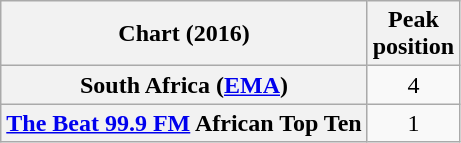<table class="wikitable sortable plainrowheaders" style="text-align:center;">
<tr>
<th scope="col">Chart (2016)</th>
<th scope="col">Peak<br>position</th>
</tr>
<tr>
<th scope="row">South Africa (<a href='#'>EMA</a>)</th>
<td>4</td>
</tr>
<tr>
<th scope="row"><a href='#'>The Beat 99.9 FM</a> African Top Ten</th>
<td>1</td>
</tr>
</table>
